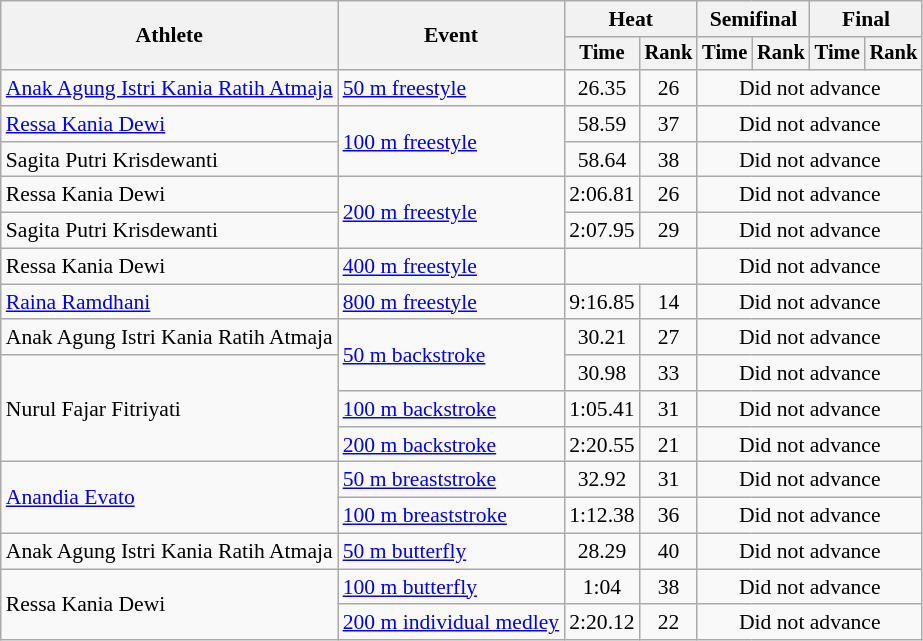<table class=wikitable style=font-size:90%;text-align:center>
<tr>
<th rowspan=2>Athlete</th>
<th rowspan=2>Event</th>
<th colspan=2>Heat</th>
<th colspan=2>Semifinal</th>
<th colspan=2>Final</th>
</tr>
<tr style=font-size:95%>
<th>Time</th>
<th>Rank</th>
<th>Time</th>
<th>Rank</th>
<th>Time</th>
<th>Rank</th>
</tr>
<tr>
<td align="left"><a href='#'>Anak Agung Istri Kania Ratih Atmaja</a></td>
<td align="left"><a href='#'>50 m freestyle</a></td>
<td>26.35</td>
<td>26</td>
<td colspan="4">Did not advance</td>
</tr>
<tr>
<td align="left"><a href='#'>Ressa Kania Dewi</a></td>
<td align="left" rowspan="2"><a href='#'>100 m freestyle</a></td>
<td>58.59</td>
<td>37</td>
<td colspan="4">Did not advance</td>
</tr>
<tr>
<td align="left">Sagita Putri Krisdewanti</td>
<td>58.64</td>
<td>38</td>
<td colspan="4">Did not advance</td>
</tr>
<tr>
<td align="left">Ressa Kania Dewi</td>
<td align="left" rowspan="2"><a href='#'>200 m freestyle</a></td>
<td>2:06.81</td>
<td>26</td>
<td colspan="4">Did not advance</td>
</tr>
<tr>
<td align="left">Sagita Putri Krisdewanti</td>
<td>2:07.95</td>
<td>29</td>
<td colspan="4">Did not advance</td>
</tr>
<tr>
<td align="left">Ressa Kania Dewi</td>
<td align="left"><a href='#'>400 m freestyle</a></td>
<td colspan="2"></td>
<td colspan="4">Did not advance</td>
</tr>
<tr>
<td align="left"><a href='#'>Raina Ramdhani</a></td>
<td align="left"><a href='#'>800 m freestyle</a></td>
<td>9:16.85</td>
<td>14</td>
<td colspan="4">Did not advance</td>
</tr>
<tr>
<td align="left">Anak Agung Istri Kania Ratih Atmaja</td>
<td align="left" rowspan="2"><a href='#'>50 m backstroke</a></td>
<td>30.21</td>
<td>27</td>
<td colspan="4">Did not advance</td>
</tr>
<tr>
<td align="left" rowspan="3">Nurul Fajar Fitriyati</td>
<td>30.98</td>
<td>33</td>
<td colspan="4">Did not advance</td>
</tr>
<tr>
<td align="left"><a href='#'>100 m backstroke</a></td>
<td>1:05.41</td>
<td>31</td>
<td colspan="4">Did not advance</td>
</tr>
<tr>
<td align="left"><a href='#'>200 m backstroke</a></td>
<td>2:20.55</td>
<td>21</td>
<td colspan="4">Did not advance</td>
</tr>
<tr>
<td align="left" rowspan="2"><a href='#'>Anandia Evato</a></td>
<td align="left"><a href='#'>50 m breaststroke</a></td>
<td>32.92</td>
<td>31</td>
<td colspan="4">Did not advance</td>
</tr>
<tr>
<td align="left"><a href='#'>100 m breaststroke</a></td>
<td>1:12.38</td>
<td>36</td>
<td colspan="4">Did not advance</td>
</tr>
<tr>
<td align="left">Anak Agung Istri Kania Ratih Atmaja</td>
<td align="left"><a href='#'>50 m butterfly</a></td>
<td>28.29</td>
<td>40</td>
<td colspan="4">Did not advance</td>
</tr>
<tr>
<td align="left" rowspan="2">Ressa Kania Dewi</td>
<td align="left"><a href='#'>100 m butterfly</a></td>
<td>1:04</td>
<td>38</td>
<td colspan="4">Did not advance</td>
</tr>
<tr>
<td align="left"><a href='#'>200 m individual medley</a></td>
<td>2:20.12</td>
<td>22</td>
<td colspan="4">Did not advance</td>
</tr>
</table>
